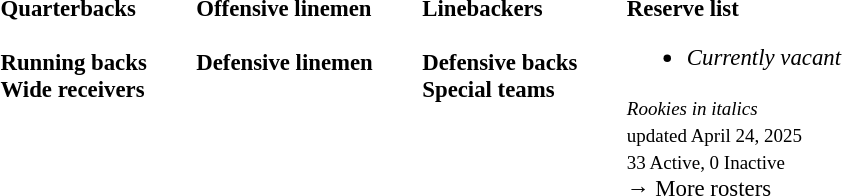<table class="toccolours" style="text-align: left;">
<tr>
<td style="font-size: 95%;vertical-align:top;"><strong>Quarterbacks</strong><br>
<br><strong>Running backs</strong>

<br><strong>Wide receivers</strong>




</td>
<td style="width: 25px;"></td>
<td style="font-size: 95%;vertical-align:top;"><strong>Offensive linemen</strong><br>

<br><strong>Defensive linemen</strong>



</td>
<td style="width: 25px;"></td>
<td style="font-size: 95%;vertical-align:top;"><strong>Linebackers</strong><br>
<br><strong>Defensive backs</strong>





<br><strong>Special teams</strong>
</td>
<td style="width: 25px;"></td>
<td style="font-size: 95%;vertical-align:top;"><strong>Reserve list</strong><br><ul><li><em>Currently vacant</em></li></ul><small><em>Rookies in italics</em></small><br>
<small> updated April 24, 2025</small><br>
<small>33 Active, 0 Inactive</small><br>→ More rosters</td>
</tr>
</table>
